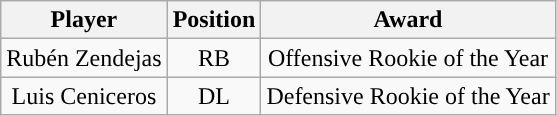<table class="wikitable" style="text-align:center">
<tr>
<th>Player</th>
<th>Position</th>
<th>Award</th>
</tr>
<tr>
<td>Rubén Zendejas</td>
<td>RB</td>
<td>Offensive Rookie of the Year</td>
</tr>
<tr>
<td>Luis Ceniceros</td>
<td>DL</td>
<td>Defensive Rookie of the Year</td>
</tr>
</table>
